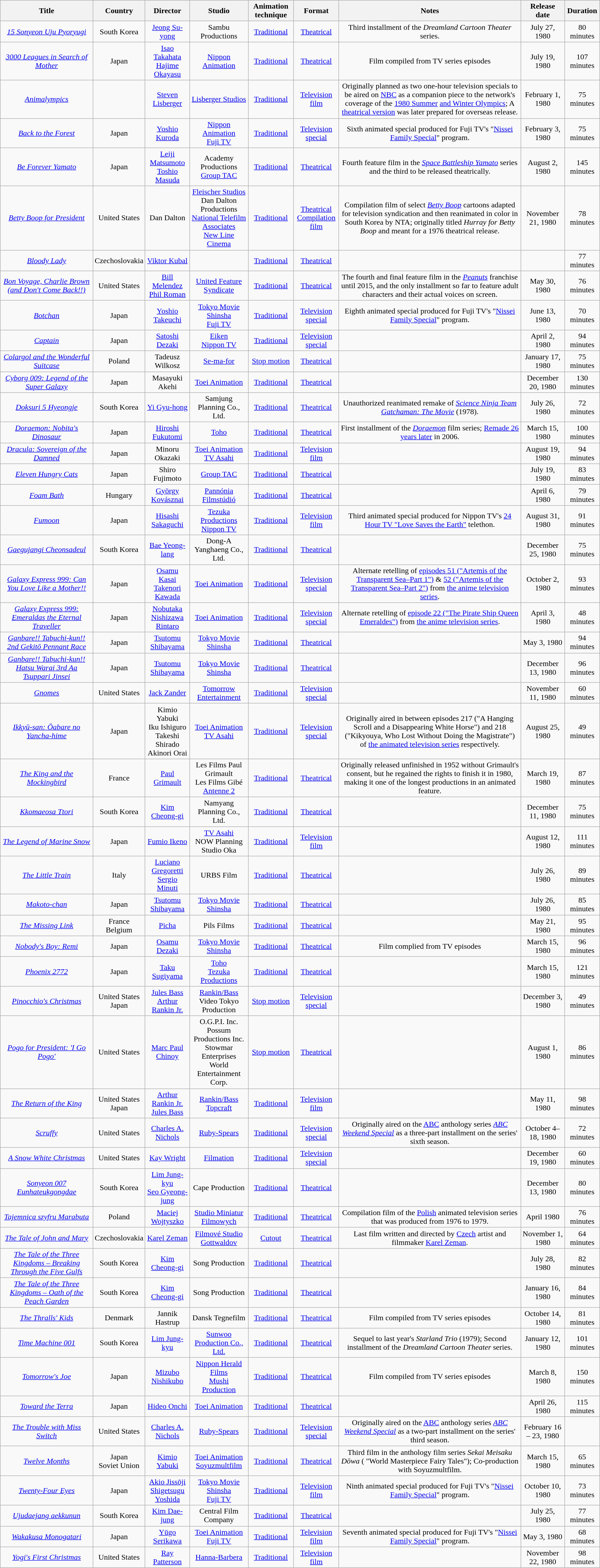<table class="wikitable sortable" style="text-align:center; margin=auto; ">
<tr>
<th scope="col">Title</th>
<th scope="col">Country</th>
<th scope="col">Director</th>
<th scope="col">Studio</th>
<th scope="col">Animation technique</th>
<th scope="col">Format</th>
<th>Notes</th>
<th>Release date</th>
<th>Duration</th>
</tr>
<tr>
<td><em><a href='#'>15 Sonyeon Uju Pyoryugi</a></em> <br> </td>
<td>South Korea</td>
<td><a href='#'>Jeong Su-yong</a></td>
<td>Sambu Productions</td>
<td><a href='#'>Traditional</a></td>
<td><a href='#'>Theatrical</a></td>
<td>Third installment of the <em>Dreamland Cartoon Theater</em> series.</td>
<td>July 27, 1980</td>
<td>80 minutes</td>
</tr>
<tr>
<td><em><a href='#'>3000 Leagues in Search of Mother</a></em> <br> </td>
<td>Japan</td>
<td><a href='#'>Isao Takahata</a> <br> <a href='#'>Hajime Okayasu</a></td>
<td><a href='#'>Nippon Animation</a></td>
<td><a href='#'>Traditional</a></td>
<td><a href='#'>Theatrical</a></td>
<td>Film compiled from TV series episodes</td>
<td>July 19, 1980</td>
<td>107 minutes</td>
</tr>
<tr>
<td><em><a href='#'>Animalympics</a></em></td>
<td></td>
<td><a href='#'>Steven Lisberger</a></td>
<td><a href='#'>Lisberger Studios</a></td>
<td><a href='#'>Traditional</a></td>
<td><a href='#'>Television film</a></td>
<td>Originally planned as two one-hour television specials to be aired on <a href='#'>NBC</a> as a companion piece to the network's coverage of the <a href='#'>1980 Summer</a> <a href='#'>and Winter Olympics</a>; A <a href='#'>theatrical version</a> was later prepared for overseas release.</td>
<td>February 1, 1980</td>
<td>75 minutes</td>
</tr>
<tr>
<td><em><a href='#'>Back to the Forest</a></em> <br> </td>
<td>Japan</td>
<td><a href='#'>Yoshio Kuroda</a></td>
<td><a href='#'>Nippon Animation</a> <br> <a href='#'>Fuji TV</a></td>
<td><a href='#'>Traditional</a></td>
<td><a href='#'>Television special</a></td>
<td>Sixth animated special produced for Fuji TV's "<a href='#'>Nissei Family Special</a>" program.</td>
<td>February 3, 1980</td>
<td>75 minutes</td>
</tr>
<tr>
<td><em><a href='#'>Be Forever Yamato</a></em> <br> </td>
<td>Japan</td>
<td><a href='#'>Leiji Matsumoto</a> <br> <a href='#'>Toshio Masuda</a></td>
<td>Academy Productions<br><a href='#'>Group TAC</a></td>
<td><a href='#'>Traditional</a></td>
<td><a href='#'>Theatrical</a></td>
<td>Fourth feature film in the <em><a href='#'>Space Battleship Yamato</a></em> series and the third to be released theatrically.</td>
<td>August 2, 1980</td>
<td>145 minutes</td>
</tr>
<tr>
<td><em><a href='#'>Betty Boop for President</a></em></td>
<td>United States</td>
<td>Dan Dalton</td>
<td><a href='#'>Fleischer Studios</a> <br> Dan Dalton Productions <br> <a href='#'>National Telefilm Associates</a> <br> <a href='#'>New Line Cinema</a></td>
<td><a href='#'>Traditional</a></td>
<td><a href='#'>Theatrical</a> <br> <a href='#'>Compilation film</a></td>
<td>Compilation film of select <em><a href='#'>Betty Boop</a></em> cartoons adapted for television syndication and then reanimated in color in South Korea by NTA; originally titled <em>Hurray for Betty Boop</em> and meant for a 1976 theatrical release.</td>
<td>November 21, 1980</td>
<td>78 minutes</td>
</tr>
<tr>
<td><em><a href='#'>Bloody Lady</a></em> <br> </td>
<td>Czechoslovakia</td>
<td><a href='#'>Viktor Kubal</a></td>
<td></td>
<td><a href='#'>Traditional</a></td>
<td><a href='#'>Theatrical</a></td>
<td></td>
<td></td>
<td>77 minutes</td>
</tr>
<tr>
<td><em><a href='#'>Bon Voyage, Charlie Brown (and Don't Come Back!!)</a></em></td>
<td>United States</td>
<td><a href='#'>Bill Melendez</a> <br> <a href='#'>Phil Roman</a></td>
<td><a href='#'>United Feature Syndicate</a></td>
<td><a href='#'>Traditional</a></td>
<td><a href='#'>Theatrical</a></td>
<td>The fourth and final feature film in the <em><a href='#'>Peanuts</a></em> franchise until 2015, and the only installment so far to feature adult characters and their actual voices on screen.</td>
<td>May 30, 1980</td>
<td>76 minutes</td>
</tr>
<tr>
<td><em><a href='#'>Botchan</a></em> <br> </td>
<td>Japan</td>
<td><a href='#'>Yoshio Takeuchi</a></td>
<td><a href='#'>Tokyo Movie Shinsha</a> <br> <a href='#'>Fuji TV</a></td>
<td><a href='#'>Traditional</a></td>
<td><a href='#'>Television special</a></td>
<td>Eighth animated special produced for Fuji TV's "<a href='#'>Nissei Family Special</a>" program.</td>
<td>June 13, 1980</td>
<td>70 minutes</td>
</tr>
<tr>
<td><em><a href='#'>Captain</a></em> <br> </td>
<td>Japan</td>
<td><a href='#'>Satoshi Dezaki</a></td>
<td><a href='#'>Eiken</a><br><a href='#'>Nippon TV</a></td>
<td><a href='#'>Traditional</a></td>
<td><a href='#'>Television special</a></td>
<td></td>
<td>April 2, 1980</td>
<td>94 minutes</td>
</tr>
<tr>
<td><em><a href='#'>Colargol and the Wonderful Suitcase</a></em> <br> </td>
<td>Poland</td>
<td>Tadeusz Wilkosz</td>
<td><a href='#'>Se-ma-for</a></td>
<td><a href='#'>Stop motion</a></td>
<td><a href='#'>Theatrical</a></td>
<td></td>
<td>January 17, 1980</td>
<td>75 minutes</td>
</tr>
<tr>
<td><em><a href='#'>Cyborg 009: Legend of the Super Galaxy</a></em> <br> </td>
<td>Japan</td>
<td>Masayuki Akehi</td>
<td><a href='#'>Toei Animation</a></td>
<td><a href='#'>Traditional</a></td>
<td><a href='#'>Theatrical</a></td>
<td></td>
<td>December 20, 1980</td>
<td>130 minutes</td>
</tr>
<tr>
<td><em><a href='#'>Doksuri 5 Hyeongje</a></em> <br> </td>
<td>South Korea</td>
<td><a href='#'>Yi Gyu-hong</a></td>
<td>Samjung Planning Co., Ltd.</td>
<td><a href='#'>Traditional</a></td>
<td><a href='#'>Theatrical</a></td>
<td>Unauthorized reanimated remake of <em><a href='#'>Science Ninja Team Gatchaman: The Movie</a></em> (1978).</td>
<td>July 26, 1980</td>
<td>72 minutes</td>
</tr>
<tr>
<td><em><a href='#'>Doraemon: Nobita's Dinosaur</a></em> <br> </td>
<td>Japan</td>
<td><a href='#'>Hiroshi Fukutomi</a></td>
<td><a href='#'>Toho</a></td>
<td><a href='#'>Traditional</a></td>
<td><a href='#'>Theatrical</a></td>
<td>First installment of the <em><a href='#'>Doraemon</a></em> film series; <a href='#'>Remade 26 years later</a> in 2006.</td>
<td>March 15, 1980</td>
<td>100 minutes</td>
</tr>
<tr>
<td><em><a href='#'>Dracula: Sovereign of the Damned</a></em> <br> </td>
<td>Japan</td>
<td>Minoru Okazaki</td>
<td><a href='#'>Toei Animation</a> <br> <a href='#'>TV Asahi</a></td>
<td><a href='#'>Traditional</a></td>
<td><a href='#'>Television film</a></td>
<td></td>
<td>August 19, 1980</td>
<td>94 minutes</td>
</tr>
<tr>
<td><em><a href='#'>Eleven Hungry Cats</a></em> <br> </td>
<td>Japan</td>
<td>Shiro Fujimoto</td>
<td><a href='#'>Group TAC</a></td>
<td><a href='#'>Traditional</a></td>
<td><a href='#'>Theatrical</a></td>
<td></td>
<td>July 19, 1980</td>
<td>83 minutes</td>
</tr>
<tr>
<td><em><a href='#'>Foam Bath</a></em><br> </td>
<td>Hungary</td>
<td><a href='#'>György Kovásznai</a></td>
<td><a href='#'>Pannónia Filmstúdió</a></td>
<td><a href='#'>Traditional</a></td>
<td><a href='#'>Theatrical</a></td>
<td></td>
<td>April 6, 1980</td>
<td>79 minutes</td>
</tr>
<tr>
<td><em><a href='#'>Fumoon</a></em> <br> </td>
<td>Japan</td>
<td><a href='#'>Hisashi Sakaguchi</a></td>
<td><a href='#'>Tezuka Productions</a> <br> <a href='#'>Nippon TV</a></td>
<td><a href='#'>Traditional</a></td>
<td><a href='#'>Television film</a></td>
<td>Third animated special produced for Nippon TV's <a href='#'>24 Hour TV "Love Saves the Earth"</a> telethon.</td>
<td>August 31, 1980</td>
<td>91 minutes</td>
</tr>
<tr>
<td><em><a href='#'>Gaegujangi Cheonsadeul</a></em> <br> </td>
<td>South Korea</td>
<td><a href='#'>Bae Yeong-lang</a></td>
<td>Dong-A Yanghaeng Co., Ltd.</td>
<td><a href='#'>Traditional</a></td>
<td><a href='#'>Theatrical</a></td>
<td></td>
<td>December 25, 1980</td>
<td>75 minutes</td>
</tr>
<tr>
<td><em><a href='#'>Galaxy Express 999: Can You Love Like a Mother!!</a></em> <br> </td>
<td>Japan</td>
<td><a href='#'>Osamu Kasai</a> <br> <a href='#'>Takenori Kawada</a></td>
<td><a href='#'>Toei Animation</a></td>
<td><a href='#'>Traditional</a></td>
<td><a href='#'>Television special</a></td>
<td>Alternate retelling of <a href='#'>episodes 51 ("Artemis of the Transparent Sea–Part 1")</a> & <a href='#'>52 ("Artemis of the Transparent Sea–Part 2")</a> from <a href='#'>the anime television series</a>.</td>
<td>October 2, 1980</td>
<td>93 minutes</td>
</tr>
<tr>
<td><em><a href='#'>Galaxy Express 999: Emeraldas the Eternal Traveller</a></em> <br> </td>
<td>Japan</td>
<td><a href='#'>Nobutaka Nishizawa</a> <br> <a href='#'>Rintaro</a></td>
<td><a href='#'>Toei Animation</a></td>
<td><a href='#'>Traditional</a></td>
<td><a href='#'>Television special</a></td>
<td>Alternate retelling of <a href='#'>episode 22 ("The Pirate Ship Queen Emeraldes")</a> from <a href='#'>the anime television series</a>.</td>
<td>April 3, 1980</td>
<td>48 minutes</td>
</tr>
<tr>
<td><em><a href='#'>Ganbare!! Tabuchi-kun!! 2nd Gekitō Pennant Race</a></em> <br> </td>
<td>Japan</td>
<td><a href='#'>Tsutomu Shibayama</a></td>
<td><a href='#'>Tokyo Movie Shinsha</a></td>
<td><a href='#'>Traditional</a></td>
<td><a href='#'>Theatrical</a></td>
<td></td>
<td>May 3, 1980</td>
<td>94 minutes</td>
</tr>
<tr>
<td><em><a href='#'>Ganbare!! Tabuchi-kun!! Hatsu Warai 3rd Aa Tsuppari Jinsei</a></em> <br> </td>
<td>Japan</td>
<td><a href='#'>Tsutomu Shibayama</a></td>
<td><a href='#'>Tokyo Movie Shinsha</a></td>
<td><a href='#'>Traditional</a></td>
<td><a href='#'>Theatrical</a></td>
<td></td>
<td>December 13, 1980</td>
<td>96 minutes</td>
</tr>
<tr>
<td><em><a href='#'>Gnomes</a></em></td>
<td>United States</td>
<td><a href='#'>Jack Zander</a></td>
<td><a href='#'>Tomorrow Entertainment</a></td>
<td><a href='#'>Traditional</a></td>
<td><a href='#'>Television special</a></td>
<td></td>
<td>November 11, 1980</td>
<td>60 minutes</td>
</tr>
<tr>
<td><em><a href='#'>Ikkyū-san: Ōabare no Yancha-hime</a></em> <br> </td>
<td>Japan</td>
<td>Kimio Yabuki <br> Iku Ishiguro <br> Takeshi Shirado <br> Akinori Orai</td>
<td><a href='#'>Toei Animation</a> <br> <a href='#'>TV Asahi</a></td>
<td><a href='#'>Traditional</a></td>
<td><a href='#'>Television special</a></td>
<td>Originally aired in between episodes 217 ("A Hanging Scroll and a Disappearing White Horse") and 218 ("Kikyouya, Who Lost Without Doing the Magistrate") of <a href='#'>the animated television series</a> respectively.</td>
<td>August 25, 1980</td>
<td>49 minutes</td>
</tr>
<tr>
<td><em><a href='#'>The King and the Mockingbird</a></em> <br> </td>
<td>France</td>
<td><a href='#'>Paul Grimault</a></td>
<td>Les Films Paul Grimault <br> Les Films Gibé <br> <a href='#'>Antenne 2</a></td>
<td><a href='#'>Traditional</a></td>
<td><a href='#'>Theatrical</a></td>
<td>Originally released unfinished in 1952 without Grimault's consent, but he regained the rights to finish it in 1980, making it one of the longest productions in an animated feature.</td>
<td>March 19, 1980</td>
<td>87 minutes</td>
</tr>
<tr>
<td><em><a href='#'>Kkomaeosa Ttori</a></em> <br> </td>
<td>South Korea</td>
<td><a href='#'>Kim Cheong-gi</a></td>
<td>Namyang Planning Co., Ltd.</td>
<td><a href='#'>Traditional</a></td>
<td><a href='#'>Theatrical</a></td>
<td></td>
<td>December 11, 1980</td>
<td>75 minutes</td>
</tr>
<tr>
<td><em><a href='#'>The Legend of Marine Snow</a></em> <br> </td>
<td>Japan</td>
<td><a href='#'>Fumio Ikeno</a></td>
<td><a href='#'>TV Asahi</a> <br> NOW Planning <br> Studio Oka</td>
<td><a href='#'>Traditional</a></td>
<td><a href='#'>Television film</a></td>
<td></td>
<td>August 12, 1980</td>
<td>111 minutes</td>
</tr>
<tr>
<td><em><a href='#'>The Little Train</a></em> <br> </td>
<td>Italy</td>
<td><a href='#'>Luciano Gregoretti</a> <br> <a href='#'>Sergio Minuti</a></td>
<td>URBS Film</td>
<td><a href='#'>Traditional</a></td>
<td><a href='#'>Theatrical</a></td>
<td></td>
<td>July 26, 1980</td>
<td>89 minutes</td>
</tr>
<tr>
<td><em><a href='#'>Makoto-chan</a></em> <br> </td>
<td>Japan</td>
<td><a href='#'>Tsutomu Shibayama</a></td>
<td><a href='#'>Tokyo Movie Shinsha</a></td>
<td><a href='#'>Traditional</a></td>
<td><a href='#'>Theatrical</a></td>
<td></td>
<td>July 26, 1980</td>
<td>85 minutes</td>
</tr>
<tr>
<td><em><a href='#'>The Missing Link</a></em> <br> </td>
<td>France <br> Belgium</td>
<td><a href='#'>Picha</a></td>
<td>Pils Films</td>
<td><a href='#'>Traditional</a></td>
<td><a href='#'>Theatrical</a></td>
<td></td>
<td>May 21, 1980</td>
<td>95 minutes</td>
</tr>
<tr>
<td><em><a href='#'>Nobody's Boy: Remi</a></em> <br> </td>
<td>Japan</td>
<td><a href='#'>Osamu Dezaki</a></td>
<td><a href='#'>Tokyo Movie Shinsha</a></td>
<td><a href='#'>Traditional</a></td>
<td><a href='#'>Theatrical</a></td>
<td>Film complied from TV episodes</td>
<td>March 15, 1980</td>
<td>96 minutes</td>
</tr>
<tr>
<td><em><a href='#'>Phoenix 2772</a></em> <br> </td>
<td>Japan</td>
<td><a href='#'>Taku Sugiyama</a></td>
<td><a href='#'>Toho</a> <br> <a href='#'>Tezuka Productions</a></td>
<td><a href='#'>Traditional</a></td>
<td><a href='#'>Theatrical</a></td>
<td></td>
<td>March 15, 1980</td>
<td>121 minutes</td>
</tr>
<tr>
<td><em><a href='#'>Pinocchio's Christmas</a></em></td>
<td>United States <br> Japan</td>
<td><a href='#'>Jules Bass</a> <br> <a href='#'>Arthur Rankin Jr.</a></td>
<td><a href='#'>Rankin/Bass</a> <br> Video Tokyo Production</td>
<td><a href='#'>Stop motion</a></td>
<td><a href='#'>Television special</a></td>
<td></td>
<td>December 3, 1980</td>
<td>49 minutes</td>
</tr>
<tr>
<td><em><a href='#'>Pogo for President: 'I Go Pogo'</a></em></td>
<td>United States</td>
<td><a href='#'>Marc Paul Chinoy</a></td>
<td>O.G.P.I. Inc. <br> Possum Productions Inc. <br> Stowmar Enterprises <br> World Entertainment Corp.</td>
<td><a href='#'>Stop motion</a></td>
<td><a href='#'>Theatrical</a></td>
<td></td>
<td>August 1, 1980</td>
<td>86 minutes</td>
</tr>
<tr>
<td><em><a href='#'>The Return of the King</a></em></td>
<td>United States <br> Japan</td>
<td><a href='#'>Arthur Rankin Jr.</a> <br> <a href='#'>Jules Bass</a></td>
<td><a href='#'>Rankin/Bass</a> <br> <a href='#'>Topcraft</a></td>
<td><a href='#'>Traditional</a></td>
<td><a href='#'>Television film</a></td>
<td></td>
<td>May 11, 1980</td>
<td>98 minutes</td>
</tr>
<tr>
<td><em><a href='#'>Scruffy</a></em></td>
<td>United States</td>
<td><a href='#'>Charles A. Nichols</a></td>
<td><a href='#'>Ruby-Spears</a></td>
<td><a href='#'>Traditional</a></td>
<td><a href='#'>Television special</a></td>
<td>Originally aired on the <a href='#'>ABC</a> anthology series <em><a href='#'>ABC Weekend Special</a></em> as a three-part installment on the series' sixth season.</td>
<td>October 4–18, 1980</td>
<td>72 minutes</td>
</tr>
<tr>
<td><em><a href='#'>A Snow White Christmas</a></em></td>
<td>United States</td>
<td><a href='#'>Kay Wright</a></td>
<td><a href='#'>Filmation</a></td>
<td><a href='#'>Traditional</a></td>
<td><a href='#'>Television special</a></td>
<td></td>
<td>December 19, 1980</td>
<td>60 minutes</td>
</tr>
<tr>
<td><em><a href='#'>Sonyeon 007 Eunhateukgongdae</a></em> <br> </td>
<td>South Korea</td>
<td><a href='#'>Lim Jung-kyu</a> <br> <a href='#'>Seo Gyeong-jung</a></td>
<td>Cape Production</td>
<td><a href='#'>Traditional</a></td>
<td><a href='#'>Theatrical</a></td>
<td></td>
<td>December 13, 1980</td>
<td>80 minutes</td>
</tr>
<tr>
<td><em><a href='#'>Tajemnica szyfru Marabuta</a></em> <br> </td>
<td>Poland</td>
<td><a href='#'>Maciej Wojtyszko</a></td>
<td><a href='#'>Studio Miniatur Filmowych</a></td>
<td><a href='#'>Traditional</a></td>
<td><a href='#'>Theatrical</a></td>
<td>Compilation film of the <a href='#'>Polish</a> animated television series that was produced from 1976 to 1979.</td>
<td>April 1980</td>
<td>76 minutes</td>
</tr>
<tr>
<td><em><a href='#'>The Tale of John and Mary</a></em> <br> </td>
<td>Czechoslovakia</td>
<td><a href='#'>Karel Zeman</a></td>
<td><a href='#'>Filmové Studio Gottwaldov</a></td>
<td><a href='#'>Cutout</a></td>
<td><a href='#'>Theatrical</a></td>
<td>Last film written and directed by <a href='#'>Czech</a> artist and filmmaker <a href='#'>Karel Zeman</a>.</td>
<td>November 1, 1980</td>
<td>64 minutes</td>
</tr>
<tr>
<td><em><a href='#'>The Tale of the Three Kingdoms – Breaking Through the Five Gulfs</a></em> <br> </td>
<td>South Korea</td>
<td><a href='#'>Kim Cheong-gi</a></td>
<td>Song Production</td>
<td><a href='#'>Traditional</a></td>
<td><a href='#'>Theatrical</a></td>
<td></td>
<td>July 28, 1980</td>
<td>82 minutes</td>
</tr>
<tr>
<td><em><a href='#'>The Tale of the Three Kingdoms – Oath of the Peach Garden</a></em> <br> </td>
<td>South Korea</td>
<td><a href='#'>Kim Cheong-gi</a></td>
<td>Song Production</td>
<td><a href='#'>Traditional</a></td>
<td><a href='#'>Theatrical</a></td>
<td></td>
<td>January 16, 1980</td>
<td>84 minutes</td>
</tr>
<tr>
<td><em><a href='#'>The Thralls' Kids</a></em> <br> </td>
<td>Denmark</td>
<td>Jannik Hastrup</td>
<td>Dansk Tegnefilm</td>
<td><a href='#'>Traditional</a></td>
<td><a href='#'>Theatrical</a></td>
<td>Film compiled from TV series episodes</td>
<td>October 14, 1980</td>
<td>81 minutes</td>
</tr>
<tr>
<td><em><a href='#'>Time Machine 001</a></em> <br> </td>
<td>South Korea</td>
<td><a href='#'>Lim Jung-kyu</a></td>
<td><a href='#'>Sunwoo Production Co., Ltd.</a></td>
<td><a href='#'>Traditional</a></td>
<td><a href='#'>Theatrical</a></td>
<td>Sequel to last year's <em>Starland Trio</em> (1979); Second installment of the <em>Dreamland Cartoon Theater</em> series.</td>
<td>January 12, 1980</td>
<td>101 minutes</td>
</tr>
<tr>
<td><em><a href='#'>Tomorrow's Joe</a></em> <br> </td>
<td>Japan</td>
<td><a href='#'>Mizubo Nishikubo</a></td>
<td><a href='#'>Nippon Herald Films</a> <br> <a href='#'>Mushi Production</a></td>
<td><a href='#'>Traditional</a></td>
<td><a href='#'>Theatrical</a></td>
<td>Film compiled from TV series episodes</td>
<td>March 8, 1980</td>
<td>150 minutes</td>
</tr>
<tr>
<td><em><a href='#'>Toward the Terra</a></em> <br> </td>
<td>Japan</td>
<td><a href='#'>Hideo Onchi</a></td>
<td><a href='#'>Toei Animation</a></td>
<td><a href='#'>Traditional</a></td>
<td><a href='#'>Theatrical</a></td>
<td></td>
<td>April 26, 1980</td>
<td>115 minutes</td>
</tr>
<tr>
<td><em><a href='#'>The Trouble with Miss Switch</a></em></td>
<td>United States</td>
<td><a href='#'>Charles A. Nichols</a></td>
<td><a href='#'>Ruby-Spears</a></td>
<td><a href='#'>Traditional</a></td>
<td><a href='#'>Television special</a></td>
<td>Originally aired on the <a href='#'>ABC</a> anthology series <em><a href='#'>ABC Weekend Special</a></em> as a two-part installment on the series' third season.</td>
<td>February 16 – 23, 1980</td>
<td></td>
</tr>
<tr>
<td><em><a href='#'>Twelve Months</a></em> <br> </td>
<td>Japan <br> Soviet Union</td>
<td><a href='#'>Kimio Yabuki</a></td>
<td><a href='#'>Toei Animation</a> <br> <a href='#'>Soyuzmultfilm</a></td>
<td><a href='#'>Traditional</a></td>
<td><a href='#'>Theatrical</a></td>
<td>Third film in the anthology film series <em>Sekai Meisaku Dōwa</em> ( "World Masterpiece Fairy Tales"); Co-production with Soyuzmultfilm.</td>
<td>March 15, 1980</td>
<td>65 minutes</td>
</tr>
<tr>
<td><em><a href='#'>Twenty-Four Eyes</a></em> <br> </td>
<td>Japan</td>
<td><a href='#'>Akio Jissōji</a> <br> <a href='#'>Shigetsugu Yoshida</a></td>
<td><a href='#'>Tokyo Movie Shinsha</a> <br> <a href='#'>Fuji TV</a></td>
<td><a href='#'>Traditional</a></td>
<td><a href='#'>Television film</a></td>
<td>Ninth animated special produced for Fuji TV's "<a href='#'>Nissei Family Special</a>" program.</td>
<td>October 10, 1980</td>
<td>73 minutes</td>
</tr>
<tr>
<td><em><a href='#'>Ujudaejang aekkunun</a></em> <br> </td>
<td>South Korea</td>
<td><a href='#'>Kim Dae-jung</a></td>
<td>Central Film Company</td>
<td><a href='#'>Traditional</a></td>
<td><a href='#'>Theatrical</a></td>
<td></td>
<td>July 25, 1980</td>
<td>77 minutes</td>
</tr>
<tr>
<td><em><a href='#'>Wakakusa Monogatari</a></em> <br> </td>
<td>Japan</td>
<td><a href='#'>Yūgo Serikawa</a></td>
<td><a href='#'>Toei Animation</a><br><a href='#'>Fuji TV</a></td>
<td><a href='#'>Traditional</a></td>
<td><a href='#'>Television film</a></td>
<td>Seventh animated special produced for Fuji TV's "<a href='#'>Nissei Family Special</a>" program.</td>
<td>May 3, 1980</td>
<td>68 minutes</td>
</tr>
<tr>
<td><em><a href='#'>Yogi's First Christmas</a></em></td>
<td>United States</td>
<td><a href='#'>Ray Patterson</a></td>
<td><a href='#'>Hanna-Barbera</a></td>
<td><a href='#'>Traditional</a></td>
<td><a href='#'>Television film</a></td>
<td></td>
<td>November 22, 1980</td>
<td>98 minutes</td>
</tr>
</table>
